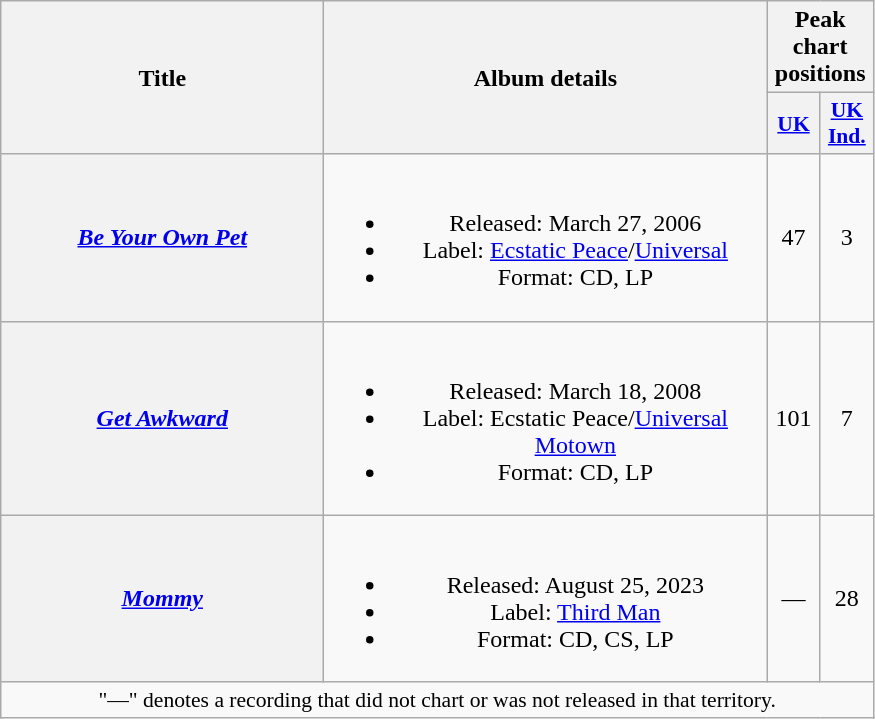<table class="wikitable plainrowheaders" style="text-align:center;" border="1">
<tr>
<th rowspan="2" scope="col" style="width:13em;">Title</th>
<th rowspan="2" scope="col" style="width:18em;">Album details</th>
<th colspan="2" scope="col">Peak chart positions</th>
</tr>
<tr>
<th scope="col" style="width:2em;font-size:90%;"><a href='#'>UK</a><br></th>
<th scope="col" style="width:2em;font-size:90%;"><a href='#'>UK<br>Ind.</a><br></th>
</tr>
<tr>
<th scope="row"><em><a href='#'>Be Your Own Pet</a></em></th>
<td><br><ul><li>Released: March 27, 2006</li><li>Label: <a href='#'>Ecstatic Peace</a>/<a href='#'>Universal</a></li><li>Format: CD, LP</li></ul></td>
<td>47</td>
<td>3</td>
</tr>
<tr>
<th scope="row"><em><a href='#'>Get Awkward</a></em></th>
<td><br><ul><li>Released: March 18, 2008</li><li>Label: Ecstatic Peace/<a href='#'>Universal Motown</a></li><li>Format: CD, LP</li></ul></td>
<td>101</td>
<td>7</td>
</tr>
<tr>
<th scope="row"><em><a href='#'>Mommy</a></em></th>
<td><br><ul><li>Released: August 25, 2023</li><li>Label: <a href='#'>Third Man</a></li><li>Format: CD, CS, LP</li></ul></td>
<td>—</td>
<td>28</td>
</tr>
<tr>
<td colspan="4" style="font-size:90%">"—" denotes a recording that did not chart or was not released in that territory.</td>
</tr>
</table>
